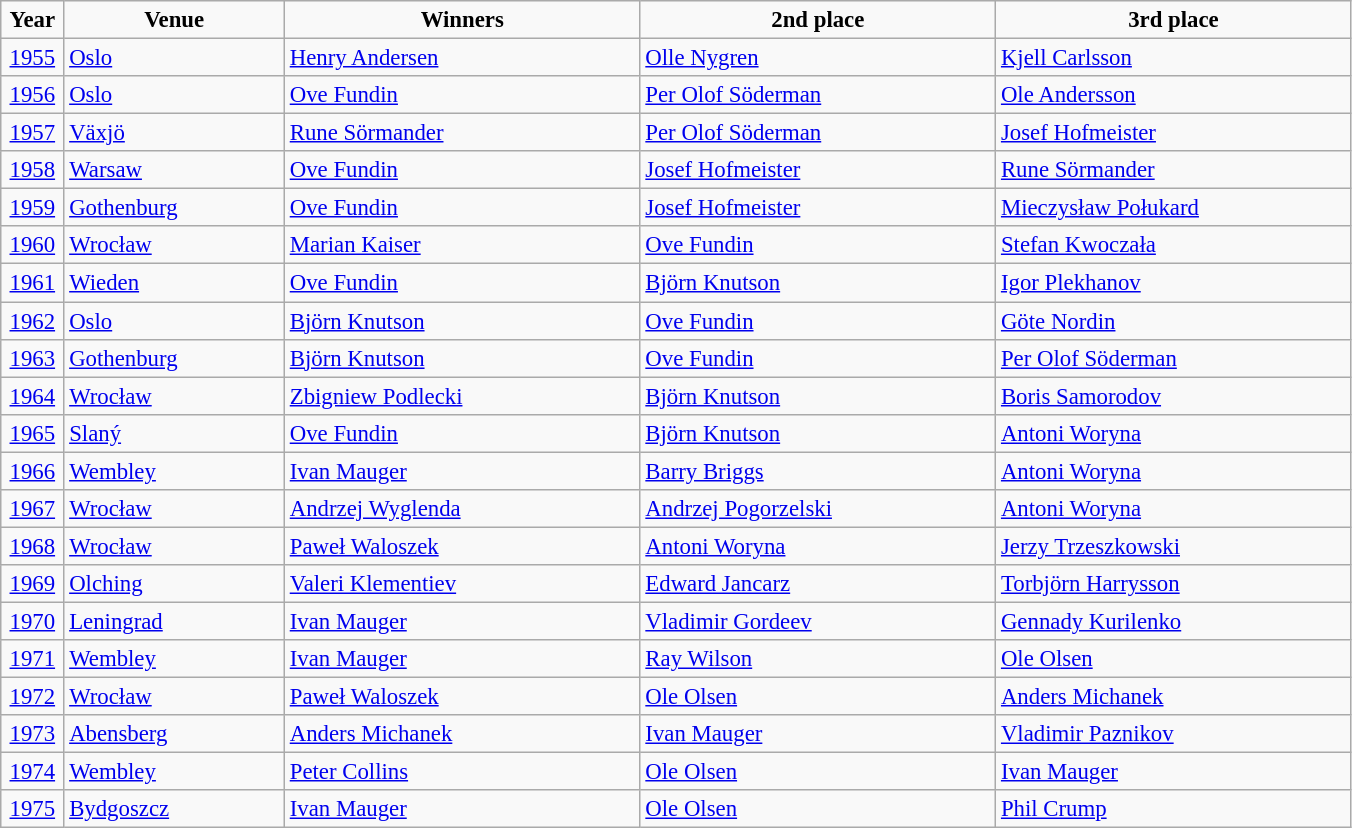<table class="wikitable" style="font-size: 95%">
<tr align=center>
<td width=35px  ><strong>Year</strong></td>
<td width=140px ><strong>Venue</strong></td>
<td width=230px ><strong>Winners</strong></td>
<td width=230px ><strong>2nd place</strong></td>
<td width=230px ><strong>3rd place</strong></td>
</tr>
<tr>
<td align=center><a href='#'>1955</a></td>
<td> <a href='#'>Oslo</a></td>
<td> <a href='#'>Henry Andersen</a></td>
<td> <a href='#'>Olle Nygren</a></td>
<td> <a href='#'>Kjell Carlsson</a></td>
</tr>
<tr>
<td align=center><a href='#'>1956</a></td>
<td> <a href='#'>Oslo</a></td>
<td> <a href='#'>Ove Fundin</a></td>
<td> <a href='#'>Per Olof Söderman</a></td>
<td> <a href='#'>Ole Andersson</a></td>
</tr>
<tr>
<td align=center><a href='#'>1957</a></td>
<td> <a href='#'>Växjö</a></td>
<td> <a href='#'>Rune Sörmander</a></td>
<td> <a href='#'>Per Olof Söderman</a></td>
<td> <a href='#'>Josef Hofmeister</a></td>
</tr>
<tr>
<td align=center><a href='#'>1958</a></td>
<td> <a href='#'>Warsaw</a></td>
<td> <a href='#'>Ove Fundin</a></td>
<td> <a href='#'>Josef Hofmeister</a></td>
<td> <a href='#'>Rune Sörmander</a></td>
</tr>
<tr>
<td align=center><a href='#'>1959</a></td>
<td> <a href='#'>Gothenburg</a></td>
<td> <a href='#'>Ove Fundin</a></td>
<td> <a href='#'>Josef Hofmeister</a></td>
<td> <a href='#'>Mieczysław Połukard</a></td>
</tr>
<tr>
<td align=center><a href='#'>1960</a></td>
<td> <a href='#'>Wrocław</a></td>
<td> <a href='#'>Marian Kaiser</a></td>
<td> <a href='#'>Ove Fundin</a></td>
<td> <a href='#'>Stefan Kwoczała</a></td>
</tr>
<tr>
<td align=center><a href='#'>1961</a></td>
<td> <a href='#'>Wieden</a></td>
<td> <a href='#'>Ove Fundin</a></td>
<td> <a href='#'>Björn Knutson</a></td>
<td> <a href='#'>Igor Plekhanov</a></td>
</tr>
<tr>
<td align=center><a href='#'>1962</a></td>
<td> <a href='#'>Oslo</a></td>
<td> <a href='#'>Björn Knutson</a></td>
<td> <a href='#'>Ove Fundin</a></td>
<td> <a href='#'>Göte Nordin</a></td>
</tr>
<tr>
<td align=center><a href='#'>1963</a></td>
<td> <a href='#'>Gothenburg</a></td>
<td> <a href='#'>Björn Knutson</a></td>
<td> <a href='#'>Ove Fundin</a></td>
<td> <a href='#'>Per Olof Söderman</a></td>
</tr>
<tr>
<td align=center><a href='#'>1964</a></td>
<td> <a href='#'>Wrocław</a></td>
<td> <a href='#'>Zbigniew Podlecki</a></td>
<td> <a href='#'>Björn Knutson</a></td>
<td> <a href='#'>Boris Samorodov</a></td>
</tr>
<tr>
<td align=center><a href='#'>1965</a></td>
<td> <a href='#'>Slaný</a></td>
<td> <a href='#'>Ove Fundin</a></td>
<td> <a href='#'>Björn Knutson</a></td>
<td> <a href='#'>Antoni Woryna</a></td>
</tr>
<tr>
<td align=center><a href='#'>1966</a></td>
<td> <a href='#'>Wembley</a></td>
<td> <a href='#'>Ivan Mauger</a></td>
<td> <a href='#'>Barry Briggs</a></td>
<td> <a href='#'>Antoni Woryna</a></td>
</tr>
<tr>
<td align=center><a href='#'>1967</a></td>
<td> <a href='#'>Wrocław</a></td>
<td> <a href='#'>Andrzej Wyglenda</a></td>
<td> <a href='#'>Andrzej Pogorzelski</a></td>
<td> <a href='#'>Antoni Woryna</a></td>
</tr>
<tr>
<td align=center><a href='#'>1968</a></td>
<td> <a href='#'>Wrocław</a></td>
<td> <a href='#'>Paweł Waloszek</a></td>
<td> <a href='#'>Antoni Woryna</a></td>
<td> <a href='#'>Jerzy Trzeszkowski</a></td>
</tr>
<tr>
<td align=center><a href='#'>1969</a></td>
<td> <a href='#'>Olching</a></td>
<td> <a href='#'>Valeri Klementiev</a></td>
<td> <a href='#'>Edward Jancarz</a></td>
<td> <a href='#'>Torbjörn Harrysson</a></td>
</tr>
<tr>
<td align=center><a href='#'>1970</a></td>
<td> <a href='#'>Leningrad</a></td>
<td> <a href='#'>Ivan Mauger</a></td>
<td> <a href='#'>Vladimir Gordeev</a></td>
<td> <a href='#'>Gennady Kurilenko</a></td>
</tr>
<tr>
<td align=center><a href='#'>1971</a></td>
<td> <a href='#'>Wembley</a></td>
<td> <a href='#'>Ivan Mauger</a></td>
<td> <a href='#'>Ray Wilson</a></td>
<td> <a href='#'>Ole Olsen</a></td>
</tr>
<tr>
<td align=center><a href='#'>1972</a></td>
<td> <a href='#'>Wrocław</a></td>
<td> <a href='#'>Paweł Waloszek</a></td>
<td> <a href='#'>Ole Olsen</a></td>
<td> <a href='#'>Anders Michanek</a></td>
</tr>
<tr>
<td align=center><a href='#'>1973</a></td>
<td> <a href='#'>Abensberg</a></td>
<td> <a href='#'>Anders Michanek</a></td>
<td> <a href='#'>Ivan Mauger</a></td>
<td> <a href='#'>Vladimir Paznikov</a></td>
</tr>
<tr>
<td align=center><a href='#'>1974</a></td>
<td> <a href='#'>Wembley</a></td>
<td> <a href='#'>Peter Collins</a></td>
<td> <a href='#'>Ole Olsen</a></td>
<td> <a href='#'>Ivan Mauger</a></td>
</tr>
<tr>
<td align=center><a href='#'>1975</a></td>
<td> <a href='#'>Bydgoszcz</a></td>
<td> <a href='#'>Ivan Mauger</a></td>
<td> <a href='#'>Ole Olsen</a></td>
<td> <a href='#'>Phil Crump</a></td>
</tr>
</table>
